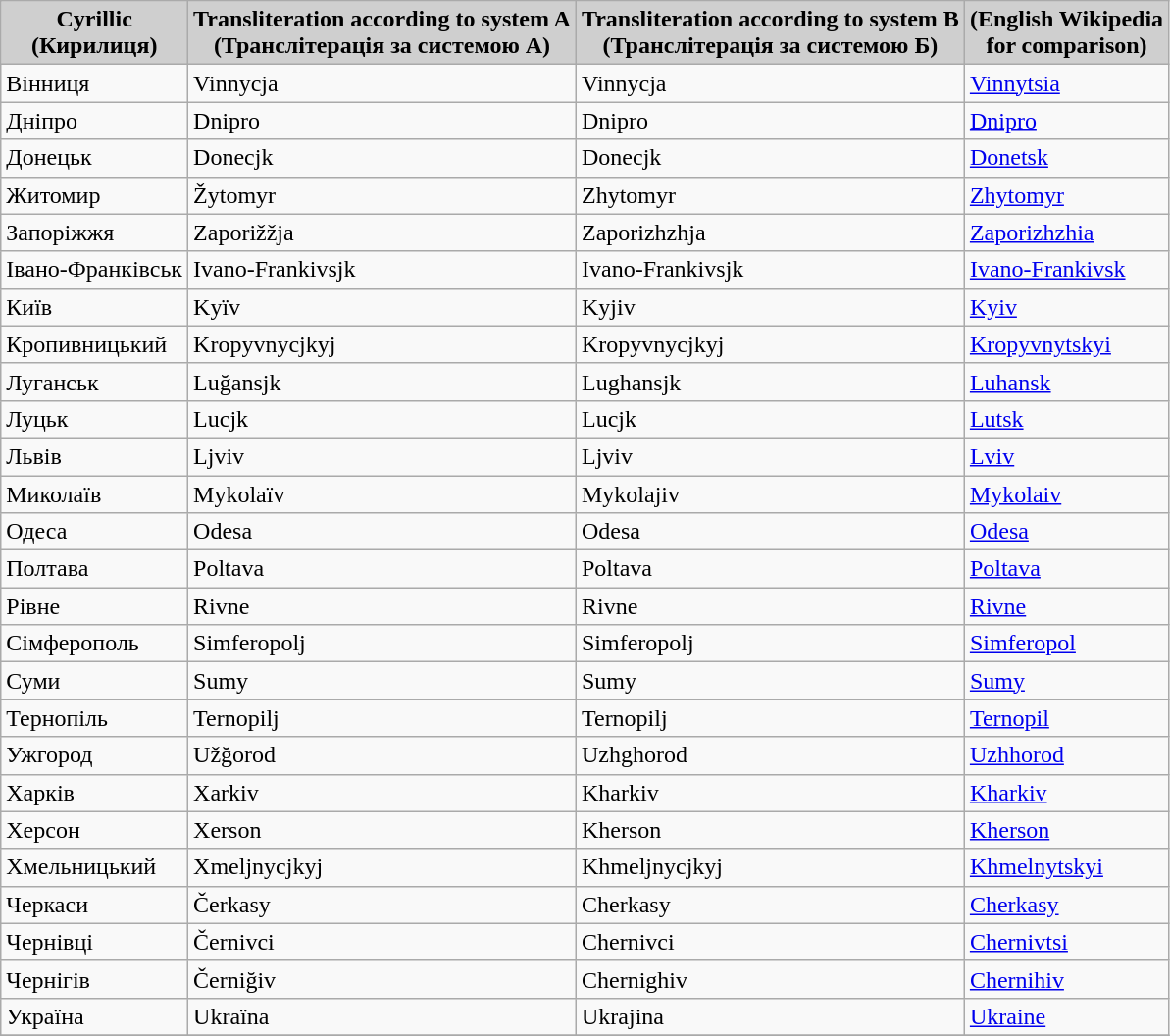<table class="wikitable" border="1" cellpadding="3" cellspacing="0" align="center">
<tr>
<th style="background:#CFCFCF;">Cyrillic<br>(Кирилиця)</th>
<th style="background:#CFCFCF;">Transliteration according to system A<br>(Транслітерація за системою А)</th>
<th style="background:#CFCFCF;">Transliteration according to system B<br>(Транслітерація за системою Б)</th>
<th style="background:#CFCFCF;">(English Wikipedia<br>for comparison)</th>
</tr>
<tr>
<td>Вінниця</td>
<td>Vinnycja</td>
<td>Vinnycja</td>
<td><a href='#'>Vinnytsia</a></td>
</tr>
<tr>
<td>Дніпро</td>
<td>Dnipro</td>
<td>Dnipro</td>
<td><a href='#'>Dnipro</a></td>
</tr>
<tr>
<td>Донецьк</td>
<td>Donecjk</td>
<td>Donecjk</td>
<td><a href='#'>Donetsk</a></td>
</tr>
<tr>
<td>Житомир</td>
<td>Žytomyr</td>
<td>Zhytomyr</td>
<td><a href='#'>Zhytomyr</a></td>
</tr>
<tr>
<td>Запоріжжя</td>
<td>Zaporižžja</td>
<td>Zaporizhzhja</td>
<td><a href='#'>Zaporizhzhia</a></td>
</tr>
<tr>
<td>Івано-Франківськ</td>
<td>Ivano-Frankivsjk</td>
<td>Ivano-Frankivsjk</td>
<td><a href='#'>Ivano-Frankivsk</a></td>
</tr>
<tr>
<td>Київ</td>
<td>Kyïv</td>
<td>Kyjiv</td>
<td><a href='#'>Kyiv</a></td>
</tr>
<tr>
<td>Кропивницький</td>
<td>Kropyvnycjkyj</td>
<td>Kropyvnycjkyj</td>
<td><a href='#'>Kropyvnytskyi</a></td>
</tr>
<tr>
<td>Луганськ</td>
<td>Luğansjk</td>
<td>Lughansjk</td>
<td><a href='#'>Luhansk</a></td>
</tr>
<tr>
<td>Луцьк</td>
<td>Lucjk</td>
<td>Lucjk</td>
<td><a href='#'>Lutsk</a></td>
</tr>
<tr>
<td>Львів</td>
<td>Ljviv</td>
<td>Ljviv</td>
<td><a href='#'>Lviv</a></td>
</tr>
<tr>
<td>Миколаїв</td>
<td>Mykolaïv</td>
<td>Mykolajiv</td>
<td><a href='#'>Mykolaiv</a></td>
</tr>
<tr>
<td>Одеса</td>
<td>Odesa</td>
<td>Odesa</td>
<td><a href='#'>Odesa</a></td>
</tr>
<tr>
<td>Полтава</td>
<td>Poltava</td>
<td>Poltava</td>
<td><a href='#'>Poltava</a></td>
</tr>
<tr>
<td>Рівне</td>
<td>Rivne</td>
<td>Rivne</td>
<td><a href='#'>Rivne</a></td>
</tr>
<tr>
<td>Сімферополь</td>
<td>Simferopolj</td>
<td>Simferopolj</td>
<td><a href='#'>Simferopol</a></td>
</tr>
<tr>
<td>Суми</td>
<td>Sumy</td>
<td>Sumy</td>
<td><a href='#'>Sumy</a></td>
</tr>
<tr>
<td>Тернопіль</td>
<td>Ternopilj</td>
<td>Ternopilj</td>
<td><a href='#'>Ternopil</a></td>
</tr>
<tr>
<td>Ужгород</td>
<td>Užğorod</td>
<td>Uzhghorod</td>
<td><a href='#'>Uzhhorod</a></td>
</tr>
<tr>
<td>Харків</td>
<td>Xarkiv</td>
<td>Kharkiv</td>
<td><a href='#'>Kharkiv</a></td>
</tr>
<tr>
<td>Херсон</td>
<td>Xerson</td>
<td>Kherson</td>
<td><a href='#'>Kherson</a></td>
</tr>
<tr>
<td>Хмельницький</td>
<td>Xmeljnycjkyj</td>
<td>Khmeljnycjkyj</td>
<td><a href='#'>Khmelnytskyi</a></td>
</tr>
<tr>
<td>Черкаси</td>
<td>Čerkasy</td>
<td>Cherkasy</td>
<td><a href='#'>Cherkasy</a></td>
</tr>
<tr>
<td>Чернівці</td>
<td>Černivci</td>
<td>Chernivci</td>
<td><a href='#'>Chernivtsi</a></td>
</tr>
<tr>
<td>Чернігів</td>
<td>Černiğiv</td>
<td>Chernighiv</td>
<td><a href='#'>Chernihiv</a></td>
</tr>
<tr>
<td>Україна</td>
<td>Ukraïna</td>
<td>Ukrajina</td>
<td><a href='#'>Ukraine</a></td>
</tr>
<tr>
</tr>
</table>
